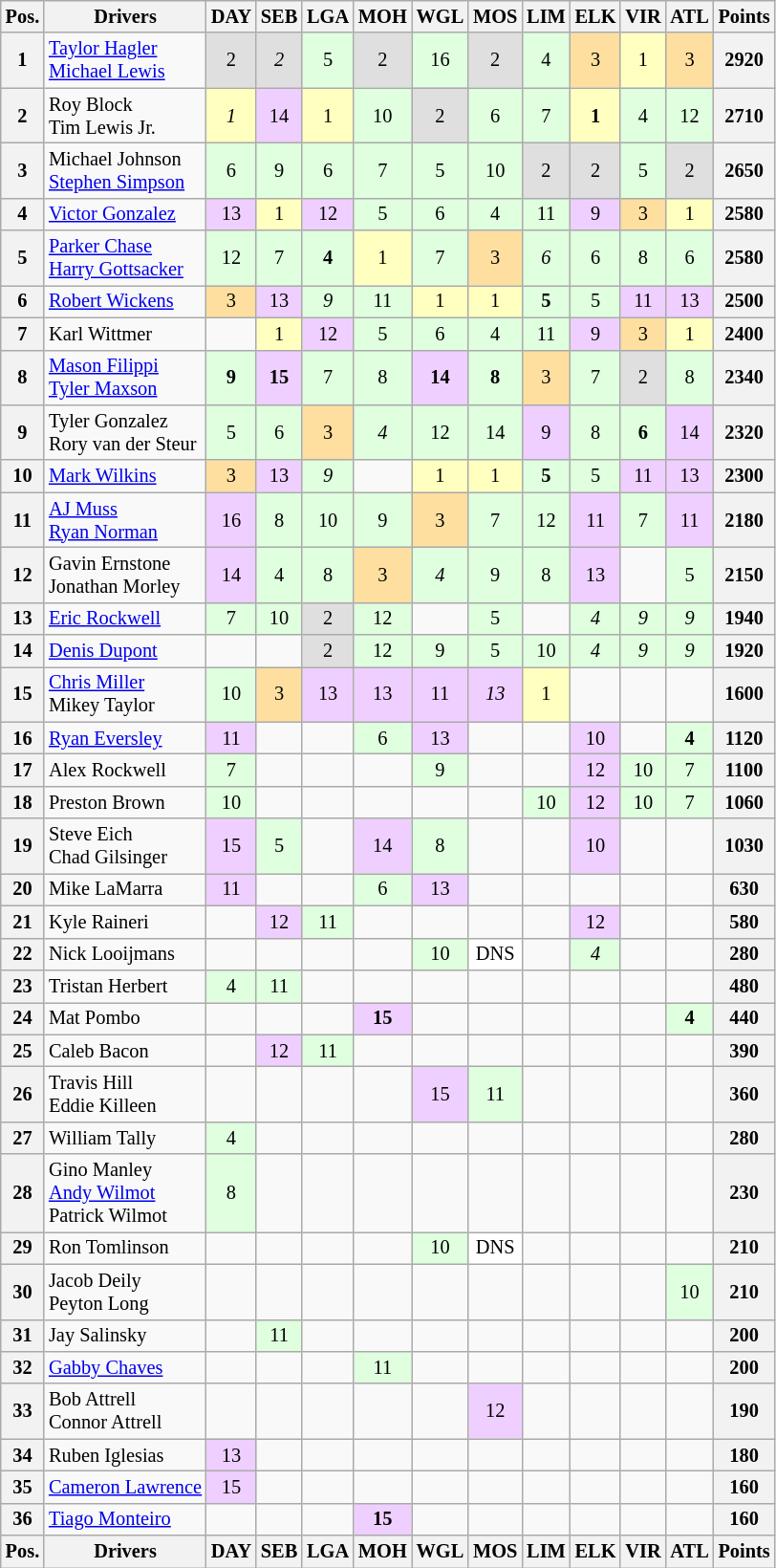<table class="wikitable" style="font-size:85%; text-align:center;">
<tr>
<th>Pos.</th>
<th>Drivers</th>
<th>DAY</th>
<th>SEB</th>
<th>LGA</th>
<th>MOH</th>
<th>WGL</th>
<th>MOS</th>
<th>LIM</th>
<th>ELK</th>
<th>VIR</th>
<th>ATL</th>
<th>Points</th>
</tr>
<tr>
<th>1</th>
<td align=left> <a href='#'>Taylor Hagler</a><br> <a href='#'>Michael Lewis</a></td>
<td style="background:#dfdfdf;">2</td>
<td style="background:#dfdfdf;"><em>2</em></td>
<td style="background:#dfffdf;">5</td>
<td style="background:#dfdfdf;">2</td>
<td style="background:#dfffdf;">16</td>
<td style="background:#dfdfdf;">2</td>
<td style="background:#dfffdf;">4</td>
<td style="background:#ffdf9f;">3</td>
<td style="background:#ffffbf;">1</td>
<td style="background:#ffdf9f;">3</td>
<th>2920</th>
</tr>
<tr>
<th>2</th>
<td align=left> Roy Block<br> Tim Lewis Jr.</td>
<td style="background:#ffffbf;"><em>1</em></td>
<td style="background:#efcfff;">14</td>
<td style="background:#ffffbf;">1</td>
<td style="background:#dfffdf;">10</td>
<td style="background:#dfdfdf;">2</td>
<td style="background:#dfffdf;">6</td>
<td style="background:#dfffdf;">7</td>
<td style="background:#ffffbf;"><strong>1</strong></td>
<td style="background:#dfffdf;">4</td>
<td style="background:#dfffdf;">12</td>
<th>2710</th>
</tr>
<tr>
<th>3</th>
<td align=left> Michael Johnson<br> <a href='#'>Stephen Simpson</a></td>
<td style="background:#dfffdf;">6</td>
<td style="background:#dfffdf;">9</td>
<td style="background:#dfffdf;">6</td>
<td style="background:#dfffdf;">7</td>
<td style="background:#dfffdf;">5</td>
<td style="background:#dfffdf;">10</td>
<td style="background:#dfdfdf;">2</td>
<td style="background:#dfdfdf;">2</td>
<td style="background:#dfffdf;">5</td>
<td style="background:#dfdfdf;">2</td>
<th>2650</th>
</tr>
<tr>
<th>4</th>
<td align=left> <a href='#'>Victor Gonzalez</a></td>
<td style="background:#efcfff;">13</td>
<td style="background:#ffffbf;">1</td>
<td style="background:#efcfff;">12</td>
<td style="background:#dfffdf;">5</td>
<td style="background:#dfffdf;">6</td>
<td style="background:#dfffdf;">4</td>
<td style="background:#dfffdf;">11</td>
<td style="background:#efcfff;">9</td>
<td style="background:#ffdf9f;">3</td>
<td style="background:#ffffbf;">1</td>
<th>2580</th>
</tr>
<tr>
<th>5</th>
<td align=left> <a href='#'>Parker Chase</a><br> <a href='#'>Harry Gottsacker</a></td>
<td style="background:#dfffdf;">12</td>
<td style="background:#dfffdf;">7</td>
<td style="background:#dfffdf;"><strong>4</strong></td>
<td style="background:#ffffbf;">1</td>
<td style="background:#dfffdf;">7</td>
<td style="background:#ffdf9f;">3</td>
<td style="background:#dfffdf;"><em>6</em></td>
<td style="background:#dfffdf;">6</td>
<td style="background:#dfffdf;">8</td>
<td style="background:#dfffdf;">6</td>
<th>2580</th>
</tr>
<tr>
<th>6</th>
<td align=left> <a href='#'>Robert Wickens</a></td>
<td style="background:#ffdf9f;">3</td>
<td style="background:#efcfff;">13</td>
<td style="background:#dfffdf;"><em>9</em></td>
<td style="background:#dfffdf;">11</td>
<td style="background:#ffffbf;">1</td>
<td style="background:#ffffbf;">1</td>
<td style="background:#dfffdf;"><strong>5</strong></td>
<td style="background:#dfffdf;">5</td>
<td style="background:#efcfff;">11</td>
<td style="background:#efcfff;">13</td>
<th>2500</th>
</tr>
<tr>
<th>7</th>
<td align=left> Karl Wittmer</td>
<td></td>
<td style="background:#ffffbf;">1</td>
<td style="background:#efcfff;">12</td>
<td style="background:#dfffdf;">5</td>
<td style="background:#dfffdf;">6</td>
<td style="background:#dfffdf;">4</td>
<td style="background:#dfffdf;">11</td>
<td style="background:#efcfff;">9</td>
<td style="background:#ffdf9f;">3</td>
<td style="background:#ffffbf;">1</td>
<th>2400</th>
</tr>
<tr>
<th>8</th>
<td align=left> <a href='#'>Mason Filippi</a><br> <a href='#'>Tyler Maxson</a></td>
<td style="background:#dfffdf;"><strong>9</strong></td>
<td style="background:#efcfff;"><strong>15</strong></td>
<td style="background:#dfffdf;">7</td>
<td style="background:#dfffdf;">8</td>
<td style="background:#efcfff;"><strong>14</strong></td>
<td style="background:#dfffdf;"><strong>8</strong></td>
<td style="background:#ffdf9f;">3</td>
<td style="background:#dfffdf;">7</td>
<td style="background:#dfdfdf;">2</td>
<td style="background:#dfffdf;">8</td>
<th>2340</th>
</tr>
<tr>
<th>9</th>
<td align=left> Tyler Gonzalez<br> Rory van der Steur</td>
<td style="background:#dfffdf;">5</td>
<td style="background:#dfffdf;">6</td>
<td style="background:#ffdf9f;">3</td>
<td style="background:#dfffdf;"><em>4</em></td>
<td style="background:#dfffdf;">12</td>
<td style="background:#dfffdf;">14</td>
<td style="background:#efcfff;">9</td>
<td style="background:#dfffdf;">8</td>
<td style="background:#dfffdf;"><strong>6</strong></td>
<td style="background:#efcfff;">14</td>
<th>2320</th>
</tr>
<tr>
<th>10</th>
<td align=left> <a href='#'>Mark Wilkins</a></td>
<td style="background:#ffdf9f;">3</td>
<td style="background:#efcfff;">13</td>
<td style="background:#dfffdf;"><em>9</em></td>
<td></td>
<td style="background:#ffffbf;">1</td>
<td style="background:#ffffbf;">1</td>
<td style="background:#dfffdf;"><strong>5</strong></td>
<td style="background:#dfffdf;">5</td>
<td style="background:#efcfff;">11</td>
<td style="background:#efcfff;">13</td>
<th>2300</th>
</tr>
<tr>
<th>11</th>
<td align=left> <a href='#'>AJ Muss</a><br> <a href='#'>Ryan Norman</a></td>
<td style="background:#efcfff;">16</td>
<td style="background:#dfffdf;">8</td>
<td style="background:#dfffdf;">10</td>
<td style="background:#dfffdf;">9</td>
<td style="background:#ffdf9f;">3</td>
<td style="background:#dfffdf;">7</td>
<td style="background:#dfffdf;">12</td>
<td style="background:#efcfff;">11</td>
<td style="background:#dfffdf;">7</td>
<td style="background:#efcfff;">11</td>
<th>2180</th>
</tr>
<tr>
<th>12</th>
<td align=left> Gavin Ernstone<br> Jonathan Morley</td>
<td style="background:#efcfff;">14</td>
<td style="background:#dfffdf;">4</td>
<td style="background:#dfffdf;">8</td>
<td style="background:#ffdf9f;">3</td>
<td style="background:#dfffdf;"><em>4</em></td>
<td style="background:#dfffdf;">9</td>
<td style="background:#dfffdf;">8</td>
<td style="background:#efcfff;">13</td>
<td></td>
<td style="background:#dfffdf;">5</td>
<th>2150</th>
</tr>
<tr>
<th>13</th>
<td align=left> <a href='#'>Eric Rockwell</a></td>
<td style="background:#dfffdf;">7</td>
<td style="background:#dfffdf;">10</td>
<td style="background:#dfdfdf;">2</td>
<td style="background:#dfffdf;">12</td>
<td></td>
<td style="background:#dfffdf;">5</td>
<td></td>
<td style="background:#dfffdf;"><em>4</em></td>
<td style="background:#dfffdf;"><em>9</em></td>
<td style="background:#dfffdf;"><em>9</em></td>
<th>1940</th>
</tr>
<tr>
<th>14</th>
<td align=left> <a href='#'>Denis Dupont</a></td>
<td></td>
<td></td>
<td style="background:#dfdfdf;">2</td>
<td style="background:#dfffdf;">12</td>
<td style="background:#dfffdf;">9</td>
<td style="background:#dfffdf;">5</td>
<td style="background:#dfffdf;">10</td>
<td style="background:#dfffdf;"><em>4</em></td>
<td style="background:#dfffdf;"><em>9</em></td>
<td style="background:#dfffdf;"><em>9</em></td>
<th>1920</th>
</tr>
<tr>
<th>15</th>
<td align=left> <a href='#'>Chris Miller</a><br> Mikey Taylor</td>
<td style="background:#dfffdf;">10</td>
<td style="background:#ffdf9f;">3</td>
<td style="background:#efcfff;">13</td>
<td style="background:#efcfff;">13</td>
<td style="background:#efcfff;">11</td>
<td style="background:#efcfff;"><em>13</em></td>
<td style="background:#ffffbf;">1</td>
<td></td>
<td></td>
<td></td>
<th>1600</th>
</tr>
<tr>
<th>16</th>
<td align=left> <a href='#'>Ryan Eversley</a></td>
<td style="background:#efcfff;">11</td>
<td></td>
<td></td>
<td style="background:#dfffdf;">6</td>
<td style="background:#efcfff;">13</td>
<td></td>
<td></td>
<td style="background:#efcfff;">10</td>
<td></td>
<td style="background:#dfffdf;"><strong>4</strong></td>
<th>1120</th>
</tr>
<tr>
<th>17</th>
<td align=left> Alex Rockwell</td>
<td style="background:#dfffdf;">7</td>
<td></td>
<td></td>
<td></td>
<td style="background:#dfffdf;">9</td>
<td></td>
<td></td>
<td style="background:#efcfff;">12</td>
<td style="background:#dfffdf;">10</td>
<td style="background:#dfffdf;">7</td>
<th>1100</th>
</tr>
<tr>
<th>18</th>
<td align=left> Preston Brown</td>
<td style="background:#dfffdf;">10</td>
<td></td>
<td></td>
<td></td>
<td></td>
<td></td>
<td style="background:#dfffdf;">10</td>
<td style="background:#efcfff;">12</td>
<td style="background:#dfffdf;">10</td>
<td style="background:#dfffdf;">7</td>
<th>1060</th>
</tr>
<tr>
<th>19</th>
<td align=left> Steve Eich<br> Chad Gilsinger</td>
<td style="background:#efcfff;">15</td>
<td style="background:#dfffdf;">5</td>
<td></td>
<td style="background:#efcfff;">14</td>
<td style="background:#dfffdf;">8</td>
<td></td>
<td></td>
<td style="background:#efcfff;">10</td>
<td></td>
<td></td>
<th>1030</th>
</tr>
<tr>
<th>20</th>
<td align=left> Mike LaMarra</td>
<td style="background:#efcfff;">11</td>
<td></td>
<td></td>
<td style="background:#dfffdf;">6</td>
<td style="background:#efcfff;">13</td>
<td></td>
<td></td>
<td></td>
<td></td>
<td></td>
<th>630</th>
</tr>
<tr>
<th>21</th>
<td align=left> Kyle Raineri</td>
<td></td>
<td style="background:#efcfff;">12</td>
<td style="background:#dfffdf;">11</td>
<td></td>
<td></td>
<td></td>
<td></td>
<td style="background:#efcfff;">12</td>
<td></td>
<td></td>
<th>580</th>
</tr>
<tr>
<th>22</th>
<td align=left> Nick Looijmans</td>
<td></td>
<td></td>
<td></td>
<td></td>
<td style="background:#dfffdf;">10</td>
<td style="background:#ffffff;">DNS</td>
<td></td>
<td style="background:#dfffdf;"><em>4</em></td>
<td></td>
<td></td>
<th>280</th>
</tr>
<tr>
<th>23</th>
<td align=left> Tristan Herbert</td>
<td style="background:#dfffdf;">4</td>
<td style="background:#dfffdf;">11</td>
<td></td>
<td></td>
<td></td>
<td></td>
<td></td>
<td></td>
<td></td>
<td></td>
<th>480</th>
</tr>
<tr>
<th>24</th>
<td align=left> Mat Pombo</td>
<td></td>
<td></td>
<td></td>
<td style="background:#efcfff;"><strong>15</strong></td>
<td></td>
<td></td>
<td></td>
<td></td>
<td></td>
<td style="background:#dfffdf;"><strong>4</strong></td>
<th>440</th>
</tr>
<tr>
<th>25</th>
<td align=left> Caleb Bacon</td>
<td></td>
<td style="background:#efcfff;">12</td>
<td style="background:#dfffdf;">11</td>
<td></td>
<td></td>
<td></td>
<td></td>
<td></td>
<td></td>
<td></td>
<th>390</th>
</tr>
<tr>
<th>26</th>
<td align=left> Travis Hill<br> Eddie Killeen</td>
<td></td>
<td></td>
<td></td>
<td></td>
<td style="background:#efcfff;">15</td>
<td style="background:#dfffdf;">11</td>
<td></td>
<td></td>
<td></td>
<td></td>
<th>360</th>
</tr>
<tr>
<th>27</th>
<td align=left> William Tally</td>
<td style="background:#dfffdf;">4</td>
<td></td>
<td></td>
<td></td>
<td></td>
<td></td>
<td></td>
<td></td>
<td></td>
<td></td>
<th>280</th>
</tr>
<tr>
<th>28</th>
<td align=left> Gino Manley<br> <a href='#'>Andy Wilmot</a><br> Patrick Wilmot</td>
<td style="background:#dfffdf;">8</td>
<td></td>
<td></td>
<td></td>
<td></td>
<td></td>
<td></td>
<td></td>
<td></td>
<td></td>
<th>230</th>
</tr>
<tr>
<th>29</th>
<td align=left> Ron Tomlinson</td>
<td></td>
<td></td>
<td></td>
<td></td>
<td style="background:#dfffdf;">10</td>
<td style="background:#ffffff;">DNS</td>
<td></td>
<td></td>
<td></td>
<td></td>
<th>210</th>
</tr>
<tr>
<th>30</th>
<td align=left> Jacob Deily<br> Peyton Long</td>
<td></td>
<td></td>
<td></td>
<td></td>
<td></td>
<td></td>
<td></td>
<td></td>
<td></td>
<td style="background:#dfffdf;">10</td>
<th>210</th>
</tr>
<tr>
<th>31</th>
<td align=left> Jay Salinsky</td>
<td></td>
<td style="background:#dfffdf;">11</td>
<td></td>
<td></td>
<td></td>
<td></td>
<td></td>
<td></td>
<td></td>
<td></td>
<th>200</th>
</tr>
<tr>
<th>32</th>
<td align=left> <a href='#'>Gabby Chaves</a></td>
<td></td>
<td></td>
<td></td>
<td style="background:#dfffdf;">11</td>
<td></td>
<td></td>
<td></td>
<td></td>
<td></td>
<td></td>
<th>200</th>
</tr>
<tr>
<th>33</th>
<td align=left> Bob Attrell<br> Connor Attrell</td>
<td></td>
<td></td>
<td></td>
<td></td>
<td></td>
<td style="background:#efcfff;">12</td>
<td></td>
<td></td>
<td></td>
<td></td>
<th>190</th>
</tr>
<tr>
<th>34</th>
<td align=left> Ruben Iglesias</td>
<td style="background:#efcfff;">13</td>
<td></td>
<td></td>
<td></td>
<td></td>
<td></td>
<td></td>
<td></td>
<td></td>
<td></td>
<th>180</th>
</tr>
<tr>
<th>35</th>
<td align=left> <a href='#'>Cameron Lawrence</a></td>
<td style="background:#efcfff;">15</td>
<td></td>
<td></td>
<td></td>
<td></td>
<td></td>
<td></td>
<td></td>
<td></td>
<td></td>
<th>160</th>
</tr>
<tr>
<th>36</th>
<td align=left> <a href='#'>Tiago Monteiro</a></td>
<td></td>
<td></td>
<td></td>
<td style="background:#efcfff;"><strong>15</strong></td>
<td></td>
<td></td>
<td></td>
<td></td>
<td></td>
<td></td>
<th>160</th>
</tr>
<tr>
<th>Pos.</th>
<th>Drivers</th>
<th>DAY</th>
<th>SEB</th>
<th>LGA</th>
<th>MOH</th>
<th>WGL</th>
<th>MOS</th>
<th>LIM</th>
<th>ELK</th>
<th>VIR</th>
<th>ATL</th>
<th>Points</th>
</tr>
</table>
